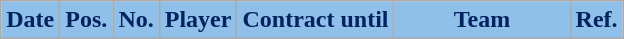<table class="wikitable" style="text-align:center; font-size:100%; ">
<tr>
<th style="background:#8FC0E9; color:#022360;"><strong>Date</strong></th>
<th style="background:#8FC0E9; color:#022360;"><strong>Pos.</strong></th>
<th style="background:#8FC0E9; color:#022360;"><strong>No.</strong></th>
<th style="background:#8FC0E9; color:#022360;"><strong>Player</strong></th>
<th style="background:#8FC0E9; color:#022360;"><strong>Contract until</strong></th>
<th style="background:#8FC0E9; color:#022360; width:110px;"><strong>Team</strong></th>
<th style="background:#8FC0E9; color:#022360;"><strong>Ref.</strong></th>
</tr>
</table>
